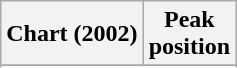<table class="wikitable sortable plainrowheaders">
<tr>
<th scope="col">Chart (2002)</th>
<th scope="col">Peak<br>position</th>
</tr>
<tr>
</tr>
<tr>
</tr>
</table>
